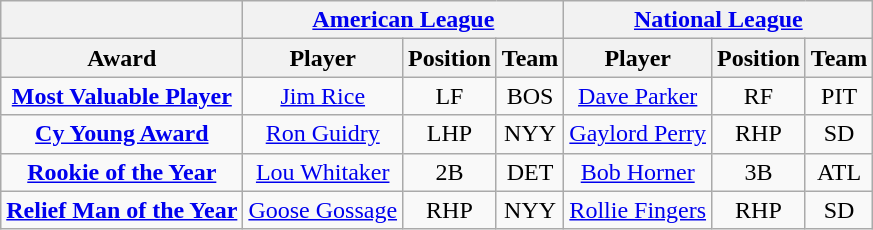<table class="wikitable" style="text-align:center;">
<tr>
<th> </th>
<th colspan=3><a href='#'>American League</a></th>
<th colspan=3><a href='#'>National League</a></th>
</tr>
<tr>
<th>Award</th>
<th>Player</th>
<th>Position</th>
<th>Team</th>
<th>Player</th>
<th>Position</th>
<th>Team</th>
</tr>
<tr>
<td><strong><a href='#'>Most Valuable Player</a></strong></td>
<td><a href='#'>Jim Rice</a></td>
<td>LF</td>
<td>BOS</td>
<td><a href='#'>Dave Parker</a></td>
<td>RF</td>
<td>PIT</td>
</tr>
<tr>
<td><strong><a href='#'>Cy Young Award</a></strong></td>
<td><a href='#'>Ron Guidry</a></td>
<td>LHP</td>
<td>NYY</td>
<td><a href='#'>Gaylord Perry</a></td>
<td>RHP</td>
<td>SD</td>
</tr>
<tr>
<td><strong><a href='#'>Rookie of the Year</a></strong></td>
<td><a href='#'>Lou Whitaker</a></td>
<td>2B</td>
<td>DET</td>
<td><a href='#'>Bob Horner</a></td>
<td>3B</td>
<td>ATL</td>
</tr>
<tr>
<td><strong><a href='#'>Relief Man of the Year</a></strong></td>
<td><a href='#'>Goose Gossage</a></td>
<td>RHP</td>
<td>NYY</td>
<td><a href='#'>Rollie Fingers</a></td>
<td>RHP</td>
<td>SD</td>
</tr>
</table>
